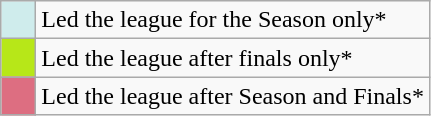<table class="wikitable">
<tr>
<td style="background:#CFECEC; width:1em"></td>
<td>Led the league for the Season only*</td>
</tr>
<tr>
<td style="background:#b7e718; width:1em"></td>
<td>Led the league after finals only*</td>
</tr>
<tr>
<td style="background:#DD6E81; width:1em"></td>
<td>Led the league after Season and Finals*</td>
</tr>
</table>
